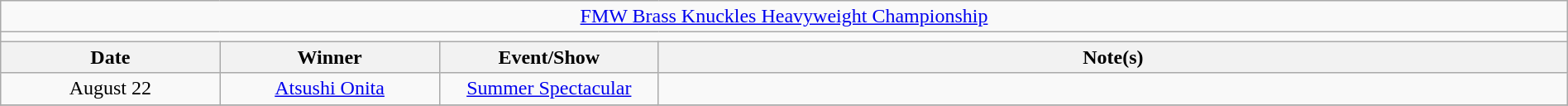<table class="wikitable" style="text-align:center; width:100%;">
<tr>
<td colspan="5"><a href='#'>FMW Brass Knuckles Heavyweight Championship</a></td>
</tr>
<tr>
<td colspan="5"><strong></strong></td>
</tr>
<tr>
<th width="14%">Date</th>
<th width="14%">Winner</th>
<th width="14%">Event/Show</th>
<th width="58%">Note(s)</th>
</tr>
<tr>
<td>August 22</td>
<td><a href='#'>Atsushi Onita</a></td>
<td><a href='#'>Summer Spectacular</a></td>
<td align="left"></td>
</tr>
<tr>
</tr>
</table>
